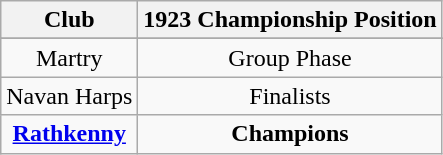<table class="wikitable sortable">
<tr>
<th>Club</th>
<th>1923 Championship Position</th>
</tr>
<tr>
</tr>
<tr align="center">
<td>Martry</td>
<td>Group Phase</td>
</tr>
<tr align="center">
<td>Navan Harps</td>
<td>Finalists</td>
</tr>
<tr align="center">
<td><strong><a href='#'>Rathkenny</a></strong></td>
<td><strong>Champions</strong></td>
</tr>
</table>
